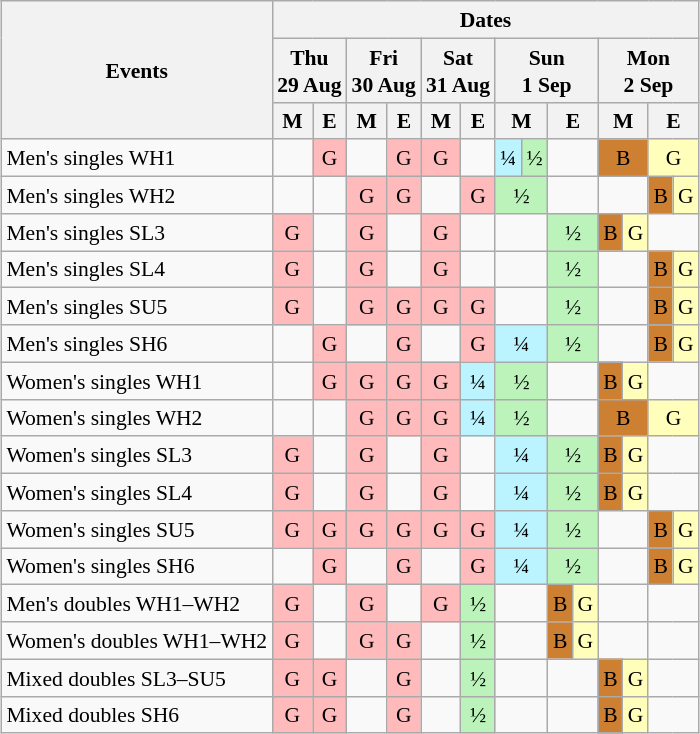<table class="wikitable" style="margin:0.5em auto; font-size:90%; line-height:1.25em; text-align:center">
<tr>
<th rowspan="3">Events</th>
<th colspan="14">Dates</th>
</tr>
<tr>
<th colspan="2">Thu<br>29 Aug</th>
<th colspan="2">Fri<br>30 Aug</th>
<th colspan="2">Sat<br>31 Aug</th>
<th colspan="4">Sun<br>1 Sep</th>
<th colspan="4">Mon<br>2 Sep</th>
</tr>
<tr>
<th>M</th>
<th>E</th>
<th>M</th>
<th>E</th>
<th>M</th>
<th>E</th>
<th colspan="2">M</th>
<th colspan="2">E</th>
<th colspan="2">M</th>
<th colspan="2">E</th>
</tr>
<tr>
<td align="left">Men's singles WH1</td>
<td></td>
<td bgcolor="#FFBBBB">G</td>
<td></td>
<td bgcolor="#FFBBBB">G</td>
<td bgcolor="#FFBBBB">G</td>
<td></td>
<td bgcolor="#BBF3FF">¼</td>
<td bgcolor="#BBF3BB">½</td>
<td colspan="2"></td>
<td bgcolor="#CD7F32" colspan="2">B</td>
<td bgcolor="#FFFFBB" colspan="2">G</td>
</tr>
<tr>
<td align="left">Men's singles WH2</td>
<td></td>
<td></td>
<td bgcolor="#FFBBBB">G</td>
<td bgcolor="#FFBBBB">G</td>
<td></td>
<td bgcolor="#FFBBBB">G</td>
<td bgcolor="#BBF3BB" colspan="2">½</td>
<td colspan="2"></td>
<td colspan="2"></td>
<td bgcolor="#CD7F32">B</td>
<td bgcolor="#FFFFBB">G</td>
</tr>
<tr>
<td align="left">Men's singles SL3</td>
<td bgcolor="#FFBBBB">G</td>
<td></td>
<td bgcolor="#FFBBBB">G</td>
<td></td>
<td bgcolor="#FFBBBB">G</td>
<td></td>
<td colspan="2"></td>
<td bgcolor="#BBF3BB" colspan="2">½</td>
<td bgcolor="#CD7F32">B</td>
<td bgcolor="#FFFFBB">G</td>
<td colspan="2"></td>
</tr>
<tr>
<td align="left">Men's singles SL4</td>
<td bgcolor="#FFBBBB">G</td>
<td></td>
<td bgcolor="#FFBBBB">G</td>
<td></td>
<td bgcolor="#FFBBBB">G</td>
<td></td>
<td colspan="2"></td>
<td bgcolor="#BBF3BB" colspan="2">½</td>
<td colspan="2"></td>
<td bgcolor="#CD7F32">B</td>
<td bgcolor="#FFFFBB">G</td>
</tr>
<tr>
<td align="left">Men's singles SU5</td>
<td bgcolor="#FFBBBB">G</td>
<td></td>
<td bgcolor="#FFBBBB">G</td>
<td bgcolor="#FFBBBB">G</td>
<td bgcolor="#FFBBBB">G</td>
<td bgcolor="#FFBBBB">G</td>
<td colspan="2"></td>
<td bgcolor="#BBF3BB" colspan="2">½</td>
<td colspan="2"></td>
<td bgcolor="#CD7F32">B</td>
<td bgcolor="#FFFFBB">G</td>
</tr>
<tr>
<td align="left">Men's singles SH6</td>
<td></td>
<td bgcolor="#FFBBBB">G</td>
<td></td>
<td bgcolor="#FFBBBB">G</td>
<td></td>
<td bgcolor="#FFBBBB">G</td>
<td bgcolor="#BBF3FF" colspan="2">¼</td>
<td bgcolor="#BBF3BB" colspan="2">½</td>
<td colspan="2"></td>
<td bgcolor="#CD7F32">B</td>
<td bgcolor="#FFFFBB">G</td>
</tr>
<tr>
<td align="left">Women's singles WH1</td>
<td></td>
<td bgcolor="#FFBBBB">G</td>
<td bgcolor="#FFBBBB">G</td>
<td bgcolor="#FFBBBB">G</td>
<td bgcolor="#FFBBBB">G</td>
<td bgcolor="#BBF3FF">¼</td>
<td bgcolor="#BBF3BB" colspan="2">½</td>
<td colspan="2"></td>
<td bgcolor="#CD7F32">B</td>
<td bgcolor="#FFFFBB">G</td>
<td colspan="2"></td>
</tr>
<tr>
<td align="left">Women's singles WH2</td>
<td></td>
<td></td>
<td bgcolor="#FFBBBB">G</td>
<td bgcolor="#FFBBBB">G</td>
<td bgcolor="#FFBBBB">G</td>
<td bgcolor="#BBF3FF">¼</td>
<td bgcolor="#BBF3BB" colspan="2">½</td>
<td colspan="2"></td>
<td bgcolor="#CD7F32" colspan="2">B</td>
<td bgcolor="#FFFFBB" colspan="2">G</td>
</tr>
<tr>
<td align="left">Women's singles SL3</td>
<td bgcolor="#FFBBBB">G</td>
<td></td>
<td bgcolor="#FFBBBB">G</td>
<td></td>
<td bgcolor="#FFBBBB">G</td>
<td></td>
<td bgcolor="#BBF3FF" colspan="2">¼</td>
<td bgcolor="#BBF3BB" colspan="2">½</td>
<td bgcolor="#CD7F32">B</td>
<td bgcolor="#FFFFBB">G</td>
<td colspan="2"></td>
</tr>
<tr>
<td align="left">Women's singles SL4</td>
<td bgcolor="#FFBBBB">G</td>
<td></td>
<td bgcolor="#FFBBBB">G</td>
<td></td>
<td bgcolor="#FFBBBB">G</td>
<td></td>
<td bgcolor="#BBF3FF" colspan="2">¼</td>
<td bgcolor="#BBF3BB" colspan="2">½</td>
<td bgcolor="#CD7F32">B</td>
<td bgcolor="#FFFFBB">G</td>
<td colspan="2"></td>
</tr>
<tr>
<td align="left">Women's singles SU5</td>
<td bgcolor="#FFBBBB">G</td>
<td bgcolor="#FFBBBB">G</td>
<td bgcolor="#FFBBBB">G</td>
<td bgcolor="#FFBBBB">G</td>
<td bgcolor="#FFBBBB">G</td>
<td bgcolor="#FFBBBB">G</td>
<td bgcolor="#BBF3FF" colspan="2">¼</td>
<td bgcolor="#BBF3BB" colspan="2">½</td>
<td colspan="2"></td>
<td bgcolor="#CD7F32">B</td>
<td bgcolor="#FFFFBB">G</td>
</tr>
<tr>
<td align="left">Women's singles SH6</td>
<td></td>
<td bgcolor="#FFBBBB">G</td>
<td></td>
<td bgcolor="#FFBBBB">G</td>
<td></td>
<td bgcolor="#FFBBBB">G</td>
<td bgcolor="#BBF3FF" colspan="2">¼</td>
<td bgcolor="#BBF3BB" colspan="2">½</td>
<td colspan="2"></td>
<td bgcolor="#CD7F32">B</td>
<td bgcolor="#FFFFBB">G</td>
</tr>
<tr>
<td align="left">Men's doubles WH1–WH2</td>
<td bgcolor="#FFBBBB">G</td>
<td></td>
<td bgcolor="#FFBBBB">G</td>
<td></td>
<td bgcolor="#FFBBBB">G</td>
<td bgcolor="#BBF3BB">½</td>
<td colspan="2"></td>
<td bgcolor="#CD7F32">B</td>
<td bgcolor="#FFFFBB">G</td>
<td colspan="2"></td>
<td colspan="2"></td>
</tr>
<tr>
<td align="left">Women's doubles WH1–WH2</td>
<td bgcolor="#FFBBBB">G</td>
<td></td>
<td bgcolor="#FFBBBB">G</td>
<td bgcolor="#FFBBBB">G</td>
<td></td>
<td bgcolor="#BBF3BB">½</td>
<td colspan="2"></td>
<td bgcolor="#CD7F32">B</td>
<td bgcolor="#FFFFBB">G</td>
<td colspan="2"></td>
<td colspan="2"></td>
</tr>
<tr>
<td align="left">Mixed doubles SL3–SU5</td>
<td bgcolor="#FFBBBB">G</td>
<td bgcolor="#FFBBBB">G</td>
<td></td>
<td bgcolor="#FFBBBB">G</td>
<td></td>
<td bgcolor="#BBF3BB">½</td>
<td colspan="2"></td>
<td colspan="2"></td>
<td bgcolor="#CD7F32">B</td>
<td bgcolor="#FFFFBB">G</td>
<td colspan="2"></td>
</tr>
<tr>
<td align="left">Mixed doubles SH6</td>
<td bgcolor="#FFBBBB">G</td>
<td bgcolor="#FFBBBB">G</td>
<td></td>
<td bgcolor="#FFBBBB">G</td>
<td></td>
<td bgcolor="#BBF3BB">½</td>
<td colspan="2"></td>
<td colspan="2"></td>
<td bgcolor="#CD7F32">B</td>
<td bgcolor="#FFFFBB">G</td>
<td colspan="2"></td>
</tr>
</table>
